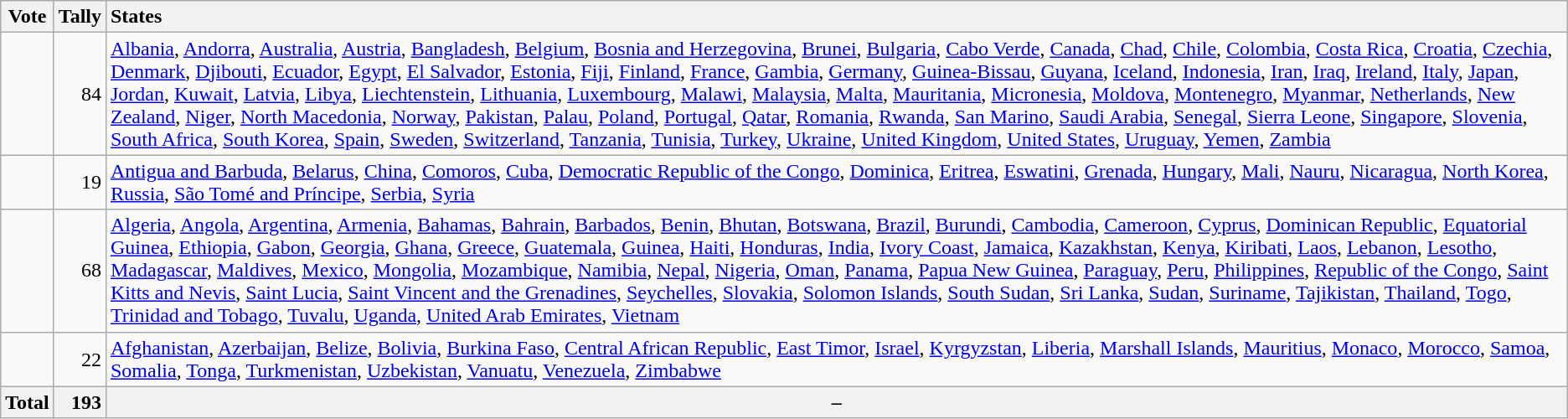<table class="wikitable sortable">
<tr>
<th style="vertical-align: bottom">Vote</th>
<th style="text-align: right; vertical-align: bottom;">Tally</th>
<th style="text-align: left; vertical-align: bottom">States</th>
</tr>
<tr>
<td></td>
<td style="text-align: right">84</td>
<td><a href='#'>Albania</a>, <a href='#'>Andorra</a>, <a href='#'>Australia</a>, <a href='#'>Austria</a>, <a href='#'>Bangladesh</a>, <a href='#'>Belgium</a>, <a href='#'>Bosnia and Herzegovina</a>, <a href='#'>Brunei</a>, <a href='#'>Bulgaria</a>, <a href='#'>Cabo Verde</a>, <a href='#'>Canada</a>, <a href='#'>Chad</a>, <a href='#'>Chile</a>, <a href='#'>Colombia</a>, <a href='#'>Costa Rica</a>, <a href='#'>Croatia</a>, <a href='#'>Czechia</a>, <a href='#'>Denmark</a>, <a href='#'>Djibouti</a>, <a href='#'>Ecuador</a>, <a href='#'>Egypt</a>, <a href='#'>El Salvador</a>, <a href='#'>Estonia</a>, <a href='#'>Fiji</a>, <a href='#'>Finland</a>, <a href='#'>France</a>, <a href='#'>Gambia</a>, <a href='#'>Germany</a>, <a href='#'>Guinea-Bissau</a>, <a href='#'>Guyana</a>, <a href='#'>Iceland</a>, <a href='#'>Indonesia</a>, <a href='#'>Iran</a>, <a href='#'>Iraq</a>, <a href='#'>Ireland</a>, <a href='#'>Italy</a>, <a href='#'>Japan</a>, <a href='#'>Jordan</a>, <a href='#'>Kuwait</a>, <a href='#'>Latvia</a>, <a href='#'>Libya</a>, <a href='#'>Liechtenstein</a>, <a href='#'>Lithuania</a>, <a href='#'>Luxembourg</a>, <a href='#'>Malawi</a>, <a href='#'>Malaysia</a>, <a href='#'>Malta</a>, <a href='#'>Mauritania</a>, <a href='#'>Micronesia</a>, <a href='#'>Moldova</a>, <a href='#'>Montenegro</a>, <a href='#'>Myanmar</a>, <a href='#'>Netherlands</a>, <a href='#'>New Zealand</a>, <a href='#'>Niger</a>, <a href='#'>North Macedonia</a>, <a href='#'>Norway</a>, <a href='#'>Pakistan</a>, <a href='#'>Palau</a>, <a href='#'>Poland</a>, <a href='#'>Portugal</a>, <a href='#'>Qatar</a>, <a href='#'>Romania</a>, <a href='#'>Rwanda</a>, <a href='#'>San Marino</a>, <a href='#'>Saudi Arabia</a>, <a href='#'>Senegal</a>, <a href='#'>Sierra Leone</a>, <a href='#'>Singapore</a>, <a href='#'>Slovenia</a>, <a href='#'>South Africa</a>, <a href='#'>South Korea</a>, <a href='#'>Spain</a>, <a href='#'>Sweden</a>, <a href='#'>Switzerland</a>, <a href='#'>Tanzania</a>, <a href='#'>Tunisia</a>, <a href='#'>Turkey</a>, <a href='#'>Ukraine</a>, <a href='#'>United Kingdom</a>, <a href='#'>United States</a>, <a href='#'>Uruguay</a>, <a href='#'>Yemen</a>, <a href='#'>Zambia</a></td>
</tr>
<tr>
<td></td>
<td style="text-align: right">19</td>
<td><a href='#'>Antigua and Barbuda</a>, <a href='#'>Belarus</a>, <a href='#'>China</a>, <a href='#'>Comoros</a>, <a href='#'>Cuba</a>, <a href='#'>Democratic Republic of the Congo</a>, <a href='#'>Dominica</a>, <a href='#'>Eritrea</a>, <a href='#'>Eswatini</a>, <a href='#'>Grenada</a>, <a href='#'>Hungary</a>, <a href='#'>Mali</a>, <a href='#'>Nauru</a>, <a href='#'>Nicaragua</a>, <a href='#'>North Korea</a>, <a href='#'>Russia</a>, <a href='#'>São Tomé and Príncipe</a>, <a href='#'>Serbia</a>, <a href='#'>Syria</a></td>
</tr>
<tr>
<td></td>
<td style="text-align: right">68</td>
<td><a href='#'>Algeria</a>, <a href='#'>Angola</a>, <a href='#'>Argentina</a>, <a href='#'>Armenia</a>, <a href='#'>Bahamas</a>, <a href='#'>Bahrain</a>, <a href='#'>Barbados</a>, <a href='#'>Benin</a>, <a href='#'>Bhutan</a>, <a href='#'>Botswana</a>, <a href='#'>Brazil</a>, <a href='#'>Burundi</a>, <a href='#'>Cambodia</a>, <a href='#'>Cameroon</a>, <a href='#'>Cyprus</a>, <a href='#'>Dominican Republic</a>, <a href='#'>Equatorial Guinea</a>, <a href='#'>Ethiopia</a>, <a href='#'>Gabon</a>, <a href='#'>Georgia</a>, <a href='#'>Ghana</a>, <a href='#'>Greece</a>, <a href='#'>Guatemala</a>, <a href='#'>Guinea</a>, <a href='#'>Haiti</a>, <a href='#'>Honduras</a>, <a href='#'>India</a>, <a href='#'>Ivory Coast</a>, <a href='#'>Jamaica</a>, <a href='#'>Kazakhstan</a>, <a href='#'>Kenya</a>, <a href='#'>Kiribati</a>, <a href='#'>Laos</a>, <a href='#'>Lebanon</a>, <a href='#'>Lesotho</a>, <a href='#'>Madagascar</a>, <a href='#'>Maldives</a>, <a href='#'>Mexico</a>, <a href='#'>Mongolia</a>, <a href='#'>Mozambique</a>, <a href='#'>Namibia</a>, <a href='#'>Nepal</a>, <a href='#'>Nigeria</a>, <a href='#'>Oman</a>, <a href='#'>Panama</a>, <a href='#'>Papua New Guinea</a>, <a href='#'>Paraguay</a>, <a href='#'>Peru</a>, <a href='#'>Philippines</a>, <a href='#'>Republic of the Congo</a>, <a href='#'>Saint Kitts and Nevis</a>, <a href='#'>Saint Lucia</a>, <a href='#'>Saint Vincent and the Grenadines</a>, <a href='#'>Seychelles</a>, <a href='#'>Slovakia</a>, <a href='#'>Solomon Islands</a>, <a href='#'>South Sudan</a>, <a href='#'>Sri Lanka</a>, <a href='#'>Sudan</a>, <a href='#'>Suriname</a>, <a href='#'>Tajikistan</a>, <a href='#'>Thailand</a>, <a href='#'>Togo</a>, <a href='#'>Trinidad and Tobago</a>, <a href='#'>Tuvalu</a>, <a href='#'>Uganda</a>, <a href='#'>United Arab Emirates</a>, <a href='#'>Vietnam</a></td>
</tr>
<tr>
<td></td>
<td style="text-align: right">22</td>
<td><a href='#'>Afghanistan</a>, <a href='#'>Azerbaijan</a>, <a href='#'>Belize</a>, <a href='#'>Bolivia</a>, <a href='#'>Burkina Faso</a>, <a href='#'>Central African Republic</a>, <a href='#'>East Timor</a>, <a href='#'>Israel</a>, <a href='#'>Kyrgyzstan</a>, <a href='#'>Liberia</a>, <a href='#'>Marshall Islands</a>, <a href='#'>Mauritius</a>, <a href='#'>Monaco</a>, <a href='#'>Morocco</a>, <a href='#'>Samoa</a>, <a href='#'>Somalia</a>, <a href='#'>Tonga</a>, <a href='#'>Turkmenistan</a>, <a href='#'>Uzbekistan</a>, <a href='#'>Vanuatu</a>, <a href='#'>Venezuela</a>, <a href='#'>Zimbabwe</a></td>
</tr>
<tr>
<th style="text-align: left">Total</th>
<th style="text-align: right">193</th>
<th>–</th>
</tr>
</table>
